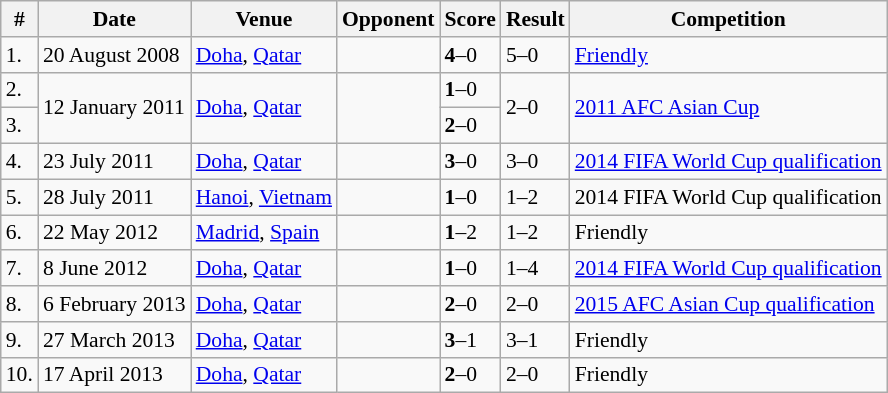<table class="wikitable collapsible collapsed" style="font-size:90%">
<tr>
<th>#</th>
<th>Date</th>
<th>Venue</th>
<th>Opponent</th>
<th>Score</th>
<th>Result</th>
<th>Competition</th>
</tr>
<tr>
<td>1.</td>
<td>20 August 2008</td>
<td><a href='#'>Doha</a>, <a href='#'>Qatar</a></td>
<td></td>
<td><strong>4</strong>–0</td>
<td>5–0</td>
<td><a href='#'>Friendly</a></td>
</tr>
<tr>
<td>2.</td>
<td rowspan=2>12 January 2011</td>
<td rowspan=2><a href='#'>Doha</a>, <a href='#'>Qatar</a></td>
<td rowspan=2></td>
<td><strong>1</strong>–0</td>
<td rowspan=2>2–0</td>
<td rowspan=2><a href='#'>2011 AFC Asian Cup</a></td>
</tr>
<tr>
<td>3.</td>
<td><strong>2</strong>–0</td>
</tr>
<tr>
<td>4.</td>
<td>23 July 2011</td>
<td><a href='#'>Doha</a>, <a href='#'>Qatar</a></td>
<td></td>
<td><strong>3</strong>–0</td>
<td>3–0</td>
<td><a href='#'>2014 FIFA World Cup qualification</a></td>
</tr>
<tr>
<td>5.</td>
<td>28 July 2011</td>
<td><a href='#'>Hanoi</a>, <a href='#'>Vietnam</a></td>
<td></td>
<td><strong>1</strong>–0</td>
<td>1–2</td>
<td>2014 FIFA World Cup qualification</td>
</tr>
<tr>
<td>6.</td>
<td>22 May 2012</td>
<td><a href='#'>Madrid</a>, <a href='#'>Spain</a></td>
<td></td>
<td><strong>1</strong>–2</td>
<td>1–2</td>
<td>Friendly</td>
</tr>
<tr>
<td>7.</td>
<td>8 June 2012</td>
<td><a href='#'>Doha</a>, <a href='#'>Qatar</a></td>
<td></td>
<td><strong>1</strong>–0</td>
<td>1–4</td>
<td><a href='#'>2014 FIFA World Cup qualification</a></td>
</tr>
<tr>
<td>8.</td>
<td>6 February 2013</td>
<td><a href='#'>Doha</a>, <a href='#'>Qatar</a></td>
<td></td>
<td><strong>2</strong>–0</td>
<td>2–0</td>
<td><a href='#'>2015 AFC Asian Cup qualification</a></td>
</tr>
<tr>
<td>9.</td>
<td>27 March 2013</td>
<td><a href='#'>Doha</a>, <a href='#'>Qatar</a></td>
<td></td>
<td><strong>3</strong>–1</td>
<td>3–1</td>
<td>Friendly</td>
</tr>
<tr>
<td>10.</td>
<td>17 April 2013</td>
<td><a href='#'>Doha</a>, <a href='#'>Qatar</a></td>
<td></td>
<td><strong>2</strong>–0</td>
<td>2–0</td>
<td>Friendly</td>
</tr>
</table>
